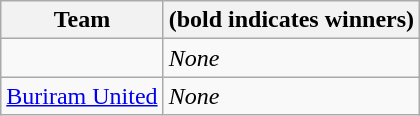<table class="wikitable">
<tr>
<th>Team</th>
<th> (bold indicates winners)</th>
</tr>
<tr>
<td></td>
<td><em>None</em></td>
</tr>
<tr>
<td> <a href='#'>Buriram United</a></td>
<td><em>None</em></td>
</tr>
</table>
